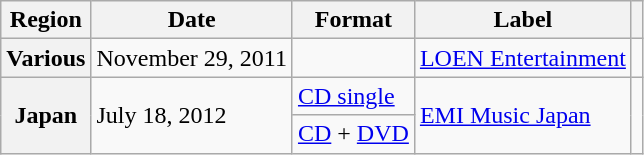<table class="wikitable plainrowheaders">
<tr>
<th scope="col">Region</th>
<th scope="col">Date</th>
<th scope="col">Format</th>
<th scope="col">Label</th>
<th scope="col"></th>
</tr>
<tr>
<th scope="row">Various</th>
<td>November 29, 2011</td>
<td></td>
<td scope="row"><a href='#'>LOEN Entertainment</a></td>
<td align="center"></td>
</tr>
<tr>
<th rowspan="2" scope="row">Japan</th>
<td rowspan="2">July 18, 2012</td>
<td><a href='#'>CD single</a></td>
<td rowspan="2" scope="row"><a href='#'>EMI Music Japan</a></td>
<td rowspan="2" align="center"></td>
</tr>
<tr>
<td><a href='#'>CD</a> + <a href='#'>DVD</a></td>
</tr>
</table>
